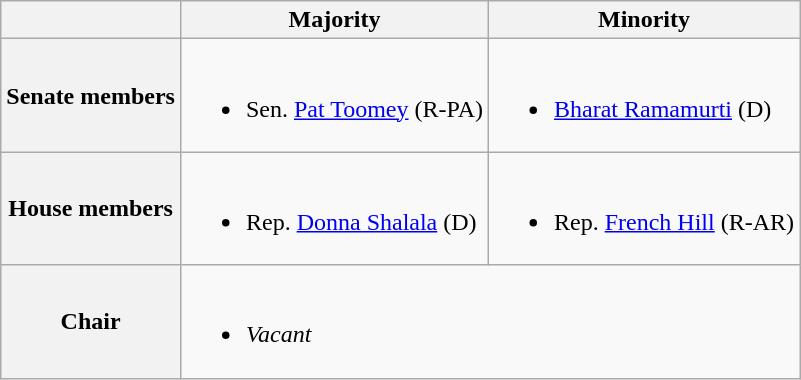<table class=wikitable>
<tr>
<th></th>
<th>Majority</th>
<th>Minority</th>
</tr>
<tr>
<th>Senate members</th>
<td valign="top" ><br><ul><li>Sen. <a href='#'>Pat Toomey</a> (R-PA)</li></ul></td>
<td valign="top" ><br><ul><li><a href='#'>Bharat Ramamurti</a> (D)</li></ul></td>
</tr>
<tr>
<th>House members</th>
<td valign="top" ><br><ul><li>Rep. <a href='#'>Donna Shalala</a> (D)</li></ul></td>
<td valign="top" ><br><ul><li>Rep. <a href='#'>French Hill</a> (R-AR)</li></ul></td>
</tr>
<tr>
<th>Chair</th>
<td colspan=2><br><ul><li><em>Vacant</em></li></ul></td>
</tr>
</table>
